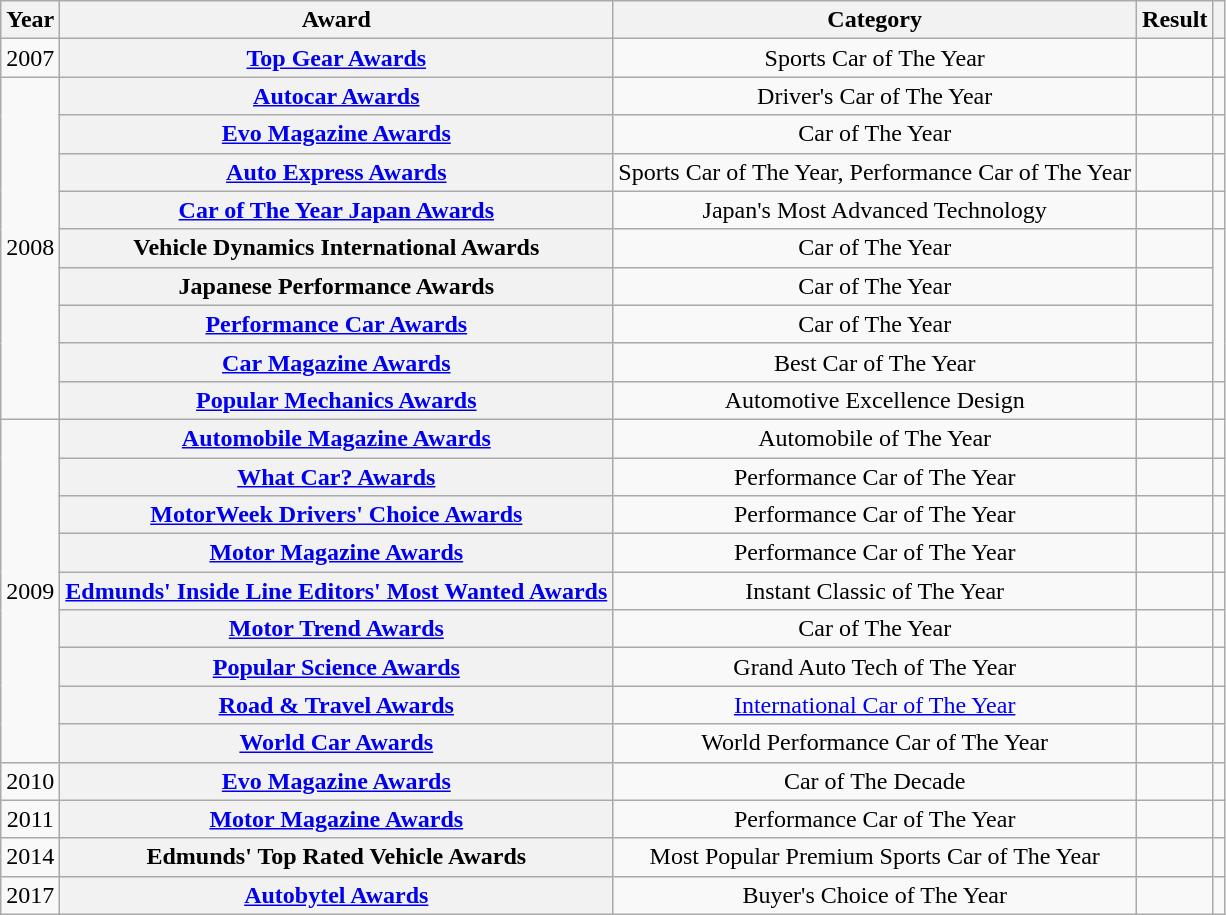<table class="wikitable sortable" style="text-align:center;">
<tr>
<th>Year</th>
<th>Award</th>
<th>Category</th>
<th>Result</th>
<th class="unsortable"></th>
</tr>
<tr>
<td>2007</td>
<th><a href='#'>Top Gear Awards</a></th>
<td>Sports Car of The Year</td>
<td></td>
<td style="text-align:center;"></td>
</tr>
<tr>
<td rowspan="9">2008</td>
<th><a href='#'>Autocar Awards</a></th>
<td>Driver's Car of The Year</td>
<td></td>
<td></td>
</tr>
<tr>
<th><a href='#'>Evo Magazine Awards</a></th>
<td>Car of The Year</td>
<td></td>
<td></td>
</tr>
<tr>
<th><a href='#'>Auto Express Awards</a></th>
<td>Sports Car of The Year, Performance Car of The Year</td>
<td></td>
<td></td>
</tr>
<tr>
<th><a href='#'>Car of The Year Japan Awards</a></th>
<td>Japan's Most Advanced Technology</td>
<td></td>
<td></td>
</tr>
<tr>
<th>Vehicle Dynamics International Awards</th>
<td>Car of The Year</td>
<td></td>
<td rowspan="4"></td>
</tr>
<tr>
<th>Japanese Performance Awards</th>
<td>Car of The Year</td>
<td></td>
</tr>
<tr>
<th><a href='#'>Performance Car Awards</a></th>
<td>Car of The Year</td>
<td></td>
</tr>
<tr>
<th><a href='#'>Car Magazine Awards</a></th>
<td>Best Car of The Year</td>
<td></td>
</tr>
<tr>
<th><a href='#'>Popular Mechanics Awards</a></th>
<td>Automotive Excellence Design</td>
<td></td>
<td></td>
</tr>
<tr>
<td rowspan="9">2009</td>
<th><a href='#'>Automobile Magazine Awards</a></th>
<td>Automobile of The Year</td>
<td></td>
<td></td>
</tr>
<tr>
<th><a href='#'>What Car? Awards</a></th>
<td>Performance Car of The Year</td>
<td></td>
<td></td>
</tr>
<tr>
<th><a href='#'>MotorWeek Drivers' Choice Awards</a></th>
<td>Performance Car of The Year</td>
<td></td>
<td></td>
</tr>
<tr>
<th><a href='#'>Motor Magazine Awards</a></th>
<td>Performance Car of The Year</td>
<td></td>
<td></td>
</tr>
<tr>
<th><a href='#'>Edmunds' Inside Line Editors' Most Wanted Awards</a></th>
<td>Instant Classic of The Year</td>
<td></td>
<td></td>
</tr>
<tr>
<th><a href='#'>Motor Trend Awards</a></th>
<td>Car of The Year</td>
<td></td>
<td></td>
</tr>
<tr>
<th><a href='#'>Popular Science Awards</a></th>
<td>Grand Auto Tech of The Year</td>
<td></td>
<td></td>
</tr>
<tr>
<th><a href='#'>Road & Travel Awards</a></th>
<td><a href='#'>International Car of The Year</a></td>
<td></td>
<td></td>
</tr>
<tr>
<th><a href='#'>World Car Awards</a></th>
<td>World Performance Car of The Year</td>
<td></td>
<td></td>
</tr>
<tr>
<td>2010</td>
<th><a href='#'>Evo Magazine Awards</a></th>
<td>Car of The Decade</td>
<td></td>
<td></td>
</tr>
<tr>
<td>2011</td>
<th><a href='#'>Motor Magazine Awards</a></th>
<td>Performance Car of The Year</td>
<td></td>
<td></td>
</tr>
<tr>
<td>2014</td>
<th>Edmunds' Top Rated Vehicle Awards</th>
<td>Most Popular Premium Sports Car of The Year</td>
<td></td>
<td></td>
</tr>
<tr>
<td>2017</td>
<th><a href='#'>Autobytel Awards</a></th>
<td>Buyer's Choice of The Year</td>
<td></td>
<td></td>
</tr>
</table>
